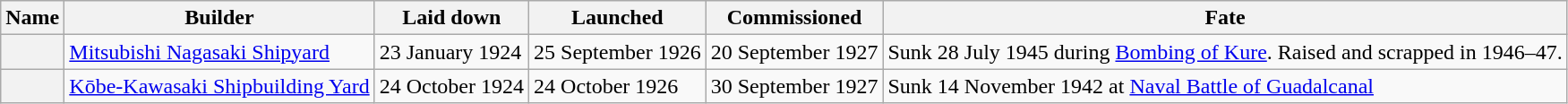<table class="wikitable plainrowheaders">
<tr>
<th scope="col">Name</th>
<th scope="col">Builder</th>
<th scope="col">Laid down</th>
<th scope="col">Launched</th>
<th scope="col">Commissioned</th>
<th scope="col">Fate</th>
</tr>
<tr>
<th scope="row"></th>
<td><a href='#'>Mitsubishi Nagasaki Shipyard</a></td>
<td>23 January 1924</td>
<td>25 September 1926</td>
<td>20 September 1927</td>
<td>Sunk 28 July 1945 during <a href='#'>Bombing of Kure</a>. Raised and scrapped in 1946–47.</td>
</tr>
<tr>
<th scope="row"></th>
<td><a href='#'>Kōbe-Kawasaki Shipbuilding Yard</a></td>
<td>24 October 1924</td>
<td>24 October 1926</td>
<td>30 September 1927</td>
<td>Sunk 14 November 1942 at <a href='#'>Naval Battle of Guadalcanal</a></td>
</tr>
</table>
